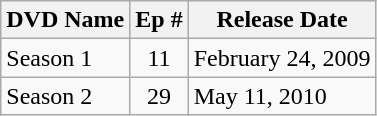<table class="wikitable">
<tr>
<th>DVD Name</th>
<th>Ep #</th>
<th>Release Date</th>
</tr>
<tr>
<td>Season 1</td>
<td style="text-align:center;">11</td>
<td>February 24, 2009</td>
</tr>
<tr>
<td>Season 2</td>
<td style="text-align:center;">29</td>
<td>May 11, 2010</td>
</tr>
</table>
